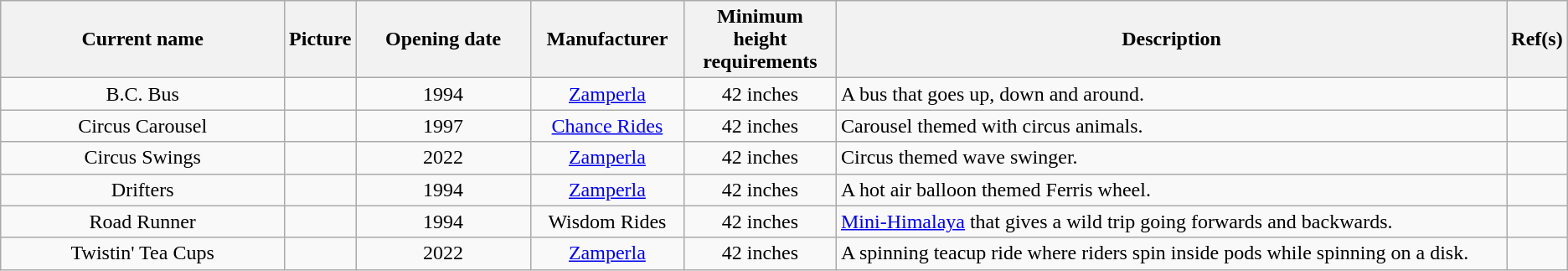<table class="wikitable sortable" style="text-align: center">
<tr>
<th style="width:20%;">Current name</th>
<th>Picture</th>
<th style="width:12%;">Opening date</th>
<th style="width:10%;">Manufacturer</th>
<th style="width:10%;">Minimum height requirements</th>
<th class="unsortable" style="width:50%;">Description</th>
<th class="unsortable" style="width:5%;">Ref(s)</th>
</tr>
<tr>
<td>B.C. Bus</td>
<td> </td>
<td>1994</td>
<td><a href='#'>Zamperla</a></td>
<td>42 inches</td>
<td style="text-align:left;">A bus that goes up, down and around.</td>
<td></td>
</tr>
<tr>
<td>Circus Carousel</td>
<td> </td>
<td>1997</td>
<td><a href='#'>Chance Rides</a></td>
<td>42 inches</td>
<td style="text-align:left;">Carousel themed with circus animals.</td>
<td></td>
</tr>
<tr>
<td>Circus Swings</td>
<td> </td>
<td>2022</td>
<td><a href='#'>Zamperla</a></td>
<td>42 inches</td>
<td style="text-align:left;">Circus themed wave swinger.</td>
<td></td>
</tr>
<tr>
<td>Drifters</td>
<td> </td>
<td>1994</td>
<td><a href='#'>Zamperla</a></td>
<td>42 inches</td>
<td style="text-align:left;">A hot air balloon themed Ferris wheel.</td>
<td></td>
</tr>
<tr>
<td>Road Runner</td>
<td> </td>
<td>1994</td>
<td>Wisdom Rides</td>
<td>42 inches</td>
<td style="text-align:left;"><a href='#'>Mini-Himalaya</a> that gives a wild trip going forwards and backwards.</td>
<td></td>
</tr>
<tr>
<td>Twistin' Tea Cups</td>
<td><br></td>
<td>2022</td>
<td><a href='#'>Zamperla</a></td>
<td>42 inches</td>
<td style="text-align:left;">A spinning teacup ride where riders spin inside pods while spinning on a disk.</td>
<td></td>
</tr>
</table>
